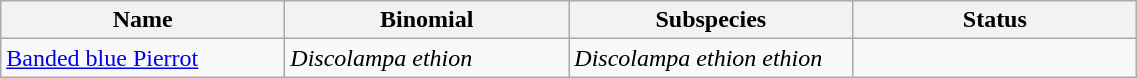<table width=60% class="wikitable">
<tr>
<th width=20%>Name</th>
<th width=20%>Binomial</th>
<th width=20%>Subspecies</th>
<th width=20%>Status</th>
</tr>
<tr>
<td><a href='#'>Banded blue Pierrot</a><br>

</td>
<td><em>Discolampa ethion</em></td>
<td><em>Discolampa ethion ethion</em></td>
<td></td>
</tr>
</table>
